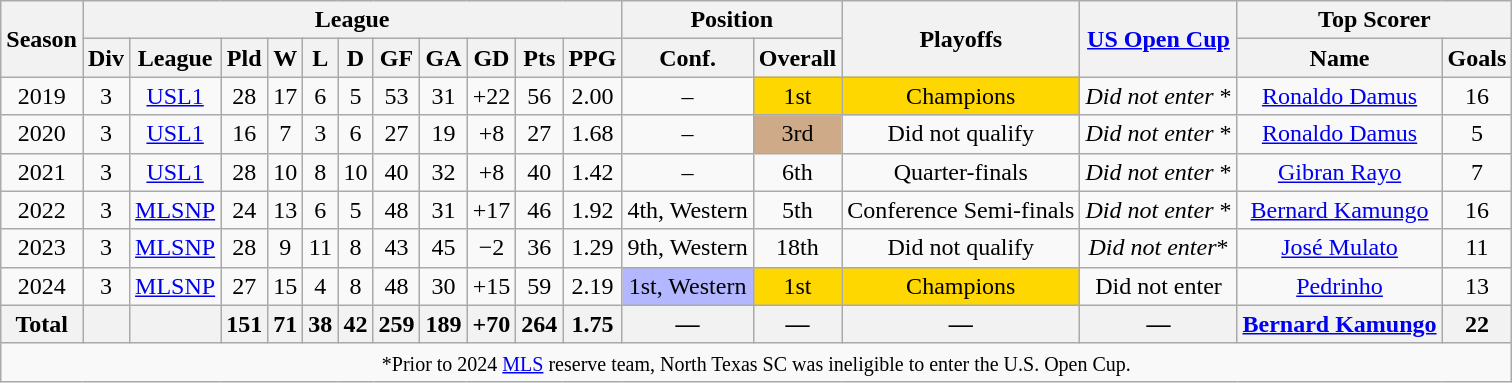<table class="wikitable" style="text-align: center">
<tr>
<th rowspan="2" scope="col">Season</th>
<th colspan="11" scope="col">League</th>
<th colspan="2" scope="col">Position</th>
<th rowspan="2" scope="col">Playoffs</th>
<th rowspan="2" scope="col"><a href='#'>US Open Cup</a></th>
<th colspan="3" scope="col">Top Scorer</th>
</tr>
<tr>
<th>Div</th>
<th>League</th>
<th>Pld</th>
<th>W</th>
<th>L</th>
<th>D</th>
<th>GF</th>
<th>GA</th>
<th>GD</th>
<th>Pts</th>
<th>PPG</th>
<th>Conf.</th>
<th>Overall</th>
<th>Name</th>
<th>Goals</th>
</tr>
<tr>
<td>2019</td>
<td>3</td>
<td><a href='#'>USL1</a></td>
<td>28</td>
<td>17</td>
<td>6</td>
<td>5</td>
<td>53</td>
<td>31</td>
<td>+22</td>
<td>56</td>
<td>2.00</td>
<td>–</td>
<td bgcolor=gold>1st</td>
<td bgcolor=gold>Champions</td>
<td><em> Did not enter</em> *</td>
<td> <a href='#'>Ronaldo Damus</a></td>
<td>16</td>
</tr>
<tr>
<td>2020</td>
<td>3</td>
<td><a href='#'>USL1</a></td>
<td>16</td>
<td>7</td>
<td>3</td>
<td>6</td>
<td>27</td>
<td>19</td>
<td>+8</td>
<td>27</td>
<td>1.68</td>
<td>–</td>
<td bgcolor=#CFAA88>3rd</td>
<td>Did not qualify</td>
<td><em> Did not enter</em> *</td>
<td> <a href='#'>Ronaldo Damus</a></td>
<td>5</td>
</tr>
<tr>
<td>2021</td>
<td>3</td>
<td><a href='#'>USL1</a></td>
<td>28</td>
<td>10</td>
<td>8</td>
<td>10</td>
<td>40</td>
<td>32</td>
<td>+8</td>
<td>40</td>
<td>1.42</td>
<td>–</td>
<td>6th</td>
<td>Quarter-finals</td>
<td><em> Did not enter</em> *</td>
<td> <a href='#'>Gibran Rayo</a></td>
<td>7</td>
</tr>
<tr>
<td>2022</td>
<td>3</td>
<td><a href='#'>MLSNP</a></td>
<td>24</td>
<td>13</td>
<td>6</td>
<td>5</td>
<td>48</td>
<td>31</td>
<td>+17</td>
<td>46</td>
<td>1.92</td>
<td>4th, Western</td>
<td>5th</td>
<td>Conference Semi-finals</td>
<td><em> Did not enter</em> *</td>
<td> <a href='#'>Bernard Kamungo</a></td>
<td>16</td>
</tr>
<tr>
<td>2023</td>
<td>3</td>
<td><a href='#'>MLSNP</a></td>
<td>28</td>
<td>9</td>
<td>11</td>
<td>8</td>
<td>43</td>
<td>45</td>
<td>−2</td>
<td>36</td>
<td>1.29</td>
<td>9th, Western</td>
<td>18th</td>
<td>Did not qualify</td>
<td><em>Did not enter</em>*</td>
<td> <a href='#'>José Mulato</a></td>
<td>11</td>
</tr>
<tr>
<td>2024</td>
<td>3</td>
<td><a href='#'>MLSNP</a></td>
<td>27</td>
<td>15</td>
<td>4</td>
<td>8</td>
<td>48</td>
<td>30</td>
<td>+15</td>
<td>59</td>
<td>2.19</td>
<td bgcolor="B3B7FF">1st, Western</td>
<td bgcolor=gold>1st</td>
<td bgcolor=gold>Champions</td>
<td>Did not enter</td>
<td> <a href='#'>Pedrinho</a></td>
<td>13</td>
</tr>
<tr>
<th>Total</th>
<th></th>
<th></th>
<th>151</th>
<th>71</th>
<th>38</th>
<th>42</th>
<th>259</th>
<th>189</th>
<th>+70</th>
<th>264</th>
<th>1.75</th>
<th>—</th>
<th>—</th>
<th>—</th>
<th>—</th>
<th> <a href='#'>Bernard Kamungo</a></th>
<th>22</th>
</tr>
<tr>
<td colspan="18"><small>*Prior to 2024 <a href='#'>MLS</a> reserve team, North Texas SC was ineligible to enter the U.S. Open Cup.</small></td>
</tr>
</table>
